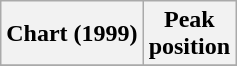<table class="wikitable sortable">
<tr>
<th align="left">Chart (1999)</th>
<th align="center">Peak<br>position</th>
</tr>
<tr>
</tr>
</table>
